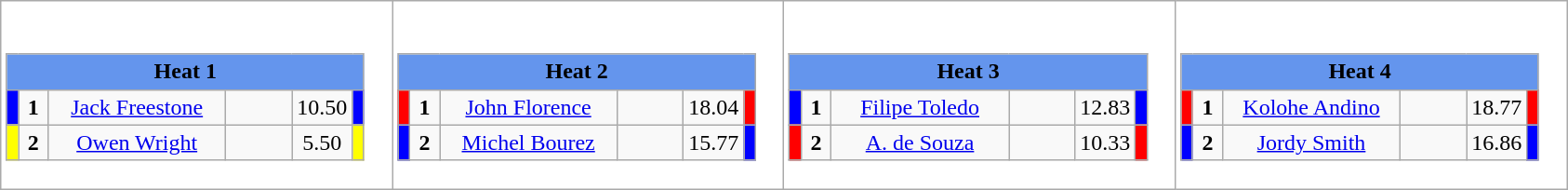<table class="wikitable" style="background:#fff;">
<tr>
<td><div><br><table class="wikitable">
<tr>
<td colspan="6"  style="text-align:center; background:#6495ed;"><strong>Heat 1</strong></td>
</tr>
<tr>
<td style="width:01px; background: #00f;"></td>
<td style="width:14px; text-align:center;"><strong>1</strong></td>
<td style="width:120px; text-align:center;"><a href='#'>Jack Freestone</a></td>
<td style="width:40px; text-align:center;"></td>
<td style="width:20px; text-align:center;">10.50</td>
<td style="width:01px; background: #00f;"></td>
</tr>
<tr>
<td style="width:01px; background: #ff0;"></td>
<td style="width:14px; text-align:center;"><strong>2</strong></td>
<td style="width:120px; text-align:center;"><a href='#'>Owen Wright</a></td>
<td style="width:40px; text-align:center;"></td>
<td style="width:20px; text-align:center;">5.50</td>
<td style="width:01px; background: #ff0;"></td>
</tr>
</table>
</div></td>
<td><div><br><table class="wikitable">
<tr>
<td colspan="6"  style="text-align:center; background:#6495ed;"><strong>Heat 2</strong></td>
</tr>
<tr>
<td style="width:01px; background: #f00;"></td>
<td style="width:14px; text-align:center;"><strong>1</strong></td>
<td style="width:120px; text-align:center;"><a href='#'>John Florence</a></td>
<td style="width:40px; text-align:center;"></td>
<td style="width:20px; text-align:center;">18.04</td>
<td style="width:01px; background: #f00;"></td>
</tr>
<tr>
<td style="width:01px; background: #00f;"></td>
<td style="width:14px; text-align:center;"><strong>2</strong></td>
<td style="width:120px; text-align:center;"><a href='#'>Michel Bourez</a></td>
<td style="width:40px; text-align:center;"></td>
<td style="width:20px; text-align:center;">15.77</td>
<td style="width:01px; background: #00f;"></td>
</tr>
</table>
</div></td>
<td><div><br><table class="wikitable">
<tr>
<td colspan="6"  style="text-align:center; background:#6495ed;"><strong>Heat 3</strong></td>
</tr>
<tr>
<td style="width:01px; background: #00f;"></td>
<td style="width:14px; text-align:center;"><strong>1</strong></td>
<td style="width:120px; text-align:center;"><a href='#'>Filipe Toledo</a></td>
<td style="width:40px; text-align:center;"></td>
<td style="width:20px; text-align:center;">12.83</td>
<td style="width:01px; background: #00f;"></td>
</tr>
<tr>
<td style="width:01px; background: #f00;"></td>
<td style="width:14px; text-align:center;"><strong>2</strong></td>
<td style="width:120px; text-align:center;"><a href='#'>A. de Souza</a></td>
<td style="width:40px; text-align:center;"></td>
<td style="width:20px; text-align:center;">10.33</td>
<td style="width:01px; background: #f00;"></td>
</tr>
</table>
</div></td>
<td><div><br><table class="wikitable">
<tr>
<td colspan="6"  style="text-align:center; background:#6495ed;"><strong>Heat 4</strong></td>
</tr>
<tr>
<td style="width:01px; background: #f00;"></td>
<td style="width:14px; text-align:center;"><strong>1</strong></td>
<td style="width:120px; text-align:center;"><a href='#'>Kolohe Andino</a></td>
<td style="width:40px; text-align:center;"></td>
<td style="width:20px; text-align:center;">18.77</td>
<td style="width:01px; background: #f00;"></td>
</tr>
<tr>
<td style="width:01px; background: #00f;"></td>
<td style="width:14px; text-align:center;"><strong>2</strong></td>
<td style="width:120px; text-align:center;"><a href='#'>Jordy Smith</a></td>
<td style="width:40px; text-align:center;"></td>
<td style="width:20px; text-align:center;">16.86</td>
<td style="width:01px; background: #00f;"></td>
</tr>
</table>
</div></td>
</tr>
</table>
